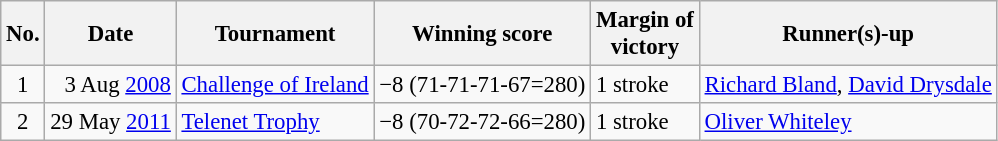<table class="wikitable" style="font-size:95%;">
<tr>
<th>No.</th>
<th>Date</th>
<th>Tournament</th>
<th>Winning score</th>
<th>Margin of<br>victory</th>
<th>Runner(s)-up</th>
</tr>
<tr>
<td align=center>1</td>
<td align=right>3 Aug <a href='#'>2008</a></td>
<td><a href='#'>Challenge of Ireland</a></td>
<td>−8 (71-71-71-67=280)</td>
<td>1 stroke</td>
<td> <a href='#'>Richard Bland</a>,  <a href='#'>David Drysdale</a></td>
</tr>
<tr>
<td align=center>2</td>
<td align=right>29 May <a href='#'>2011</a></td>
<td><a href='#'>Telenet Trophy</a></td>
<td>−8 (70-72-72-66=280)</td>
<td>1 stroke</td>
<td> <a href='#'>Oliver Whiteley</a></td>
</tr>
</table>
